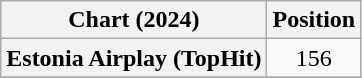<table class="wikitable plainrowheaders" style="text-align:center">
<tr>
<th scope="col">Chart (2024)</th>
<th scope="col">Position</th>
</tr>
<tr>
<th scope="row">Estonia Airplay (TopHit)</th>
<td>156</td>
</tr>
<tr>
</tr>
</table>
